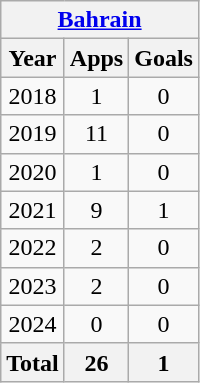<table class="wikitable" style="text-align:center">
<tr>
<th colspan=3><a href='#'>Bahrain</a></th>
</tr>
<tr>
<th>Year</th>
<th>Apps</th>
<th>Goals</th>
</tr>
<tr>
<td>2018</td>
<td>1</td>
<td>0</td>
</tr>
<tr>
<td>2019</td>
<td>11</td>
<td>0</td>
</tr>
<tr>
<td>2020</td>
<td>1</td>
<td>0</td>
</tr>
<tr>
<td>2021</td>
<td>9</td>
<td>1</td>
</tr>
<tr>
<td>2022</td>
<td>2</td>
<td>0</td>
</tr>
<tr>
<td>2023</td>
<td>2</td>
<td>0</td>
</tr>
<tr>
<td>2024</td>
<td>0</td>
<td>0</td>
</tr>
<tr>
<th>Total</th>
<th>26</th>
<th>1</th>
</tr>
</table>
